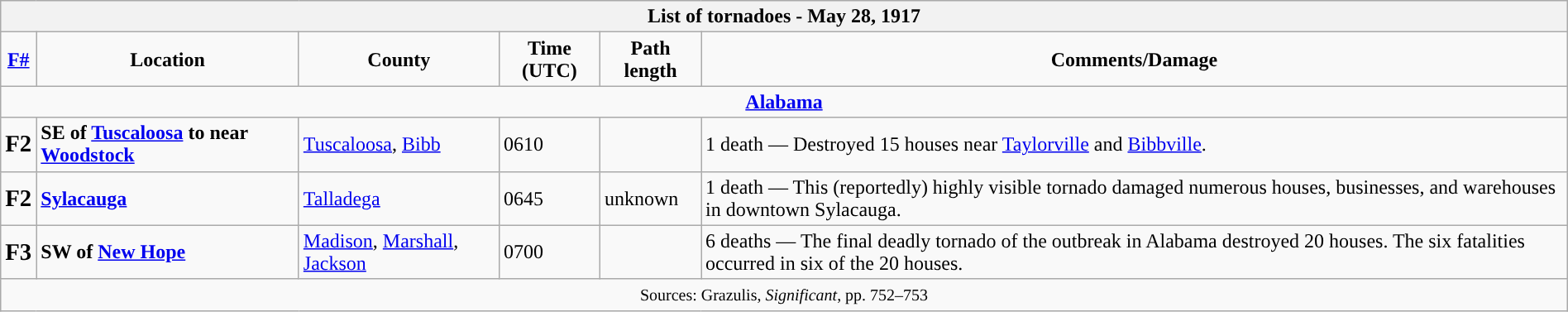<table class="wikitable collapsible" style="width:100%;">
<tr>
<th colspan="6">List of tornadoes - May 28, 1917</th>
</tr>
<tr style="text-align:center;">
<td><strong><a href='#'>F#</a></strong></td>
<td><strong>Location</strong></td>
<td><strong>County</strong></td>
<td><strong>Time (UTC)</strong></td>
<td><strong>Path length</strong></td>
<td><strong>Comments/Damage</strong></td>
</tr>
<tr>
<td colspan="7" style="text-align:center;"><strong><a href='#'>Alabama</a></strong></td>
</tr>
<tr>
<td><big><strong>F2</strong></big></td>
<td><strong>SE of <a href='#'>Tuscaloosa</a> to near <a href='#'>Woodstock</a></strong></td>
<td><a href='#'>Tuscaloosa</a>, <a href='#'>Bibb</a></td>
<td>0610</td>
<td></td>
<td>1 death — Destroyed 15 houses near <a href='#'>Taylorville</a> and <a href='#'>Bibbville</a>.</td>
</tr>
<tr>
<td><big><strong>F2</strong></big></td>
<td><strong><a href='#'>Sylacauga</a></strong></td>
<td><a href='#'>Talladega</a></td>
<td>0645</td>
<td>unknown</td>
<td>1 death — This (reportedly) highly visible tornado damaged numerous houses, businesses, and warehouses in downtown Sylacauga.</td>
</tr>
<tr>
<td><big><strong>F3</strong></big></td>
<td><strong>SW of <a href='#'>New Hope</a></strong></td>
<td><a href='#'>Madison</a>, <a href='#'>Marshall</a>, <a href='#'>Jackson</a></td>
<td>0700</td>
<td></td>
<td>6 deaths — The final deadly tornado of the outbreak in Alabama destroyed 20 houses. The six fatalities occurred in six of the 20 houses.</td>
</tr>
<tr>
<td colspan="6" style="text-align:center;"><small>Sources: Grazulis, <em>Significant</em>, pp. 752–753</small></td>
</tr>
</table>
